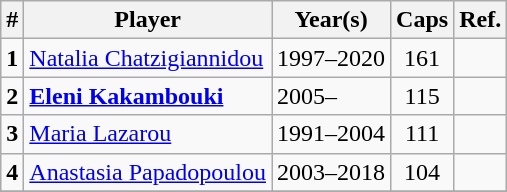<table class="wikitable sortable">
<tr>
<th width=>#</th>
<th width=>Player</th>
<th width=>Year(s)</th>
<th width=>Caps</th>
<th width=>Ref.</th>
</tr>
<tr>
<td style="text-align:center"><strong>1</strong></td>
<td><a href='#'>Natalia Chatzigiannidou</a></td>
<td>1997–2020</td>
<td style="text-align:center">161</td>
<td></td>
</tr>
<tr>
<td style="text-align:center"><strong>2</strong></td>
<td><strong><a href='#'>Eleni Kakambouki</a></strong></td>
<td>2005–</td>
<td style="text-align:center">115</td>
<td></td>
</tr>
<tr>
<td style="text-align:center"><strong>3</strong></td>
<td><a href='#'>Maria Lazarou</a></td>
<td>1991–2004</td>
<td style="text-align:center">111</td>
<td></td>
</tr>
<tr>
<td style="text-align:center"><strong>4</strong></td>
<td><a href='#'>Anastasia Papadopoulou</a></td>
<td>2003–2018</td>
<td style="text-align:center">104</td>
<td></td>
</tr>
<tr>
</tr>
</table>
